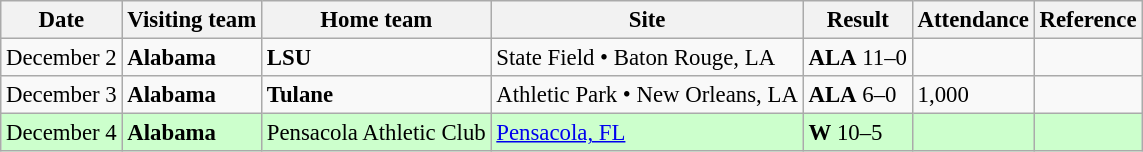<table class="wikitable" style="font-size:95%;">
<tr>
<th>Date</th>
<th>Visiting team</th>
<th>Home team</th>
<th>Site</th>
<th>Result</th>
<th>Attendance</th>
<th class="unsortable">Reference</th>
</tr>
<tr bgcolor=>
<td>December 2</td>
<td><strong>Alabama</strong></td>
<td><strong>LSU</strong></td>
<td>State Field • Baton Rouge, LA</td>
<td><strong>ALA</strong> 11–0</td>
<td></td>
<td></td>
</tr>
<tr bgcolor=>
<td>December 3</td>
<td><strong>Alabama</strong></td>
<td><strong>Tulane</strong></td>
<td>Athletic Park • New Orleans, LA</td>
<td><strong>ALA</strong> 6–0</td>
<td>1,000</td>
<td></td>
</tr>
<tr bgcolor=ccffcc>
<td>December 4</td>
<td><strong>Alabama</strong></td>
<td>Pensacola Athletic Club</td>
<td><a href='#'>Pensacola, FL</a></td>
<td><strong>W</strong> 10–5</td>
<td></td>
<td></td>
</tr>
</table>
